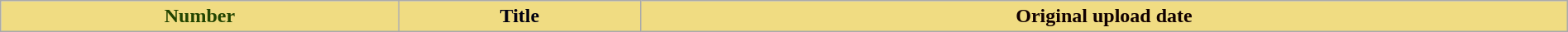<table class="sortable wikitable plainrowheaders" style="width:100%;">
<tr>
<th style="background-color:#F0DC82; color:#240; text-align:center;">Number</th>
<th style="background-color:#F0DC82; color:#001; text-align:center;">Title</th>
<th style="background-color:#F0DC82; color:#100; text-align:center;">Original upload date<br>

</th>
</tr>
</table>
